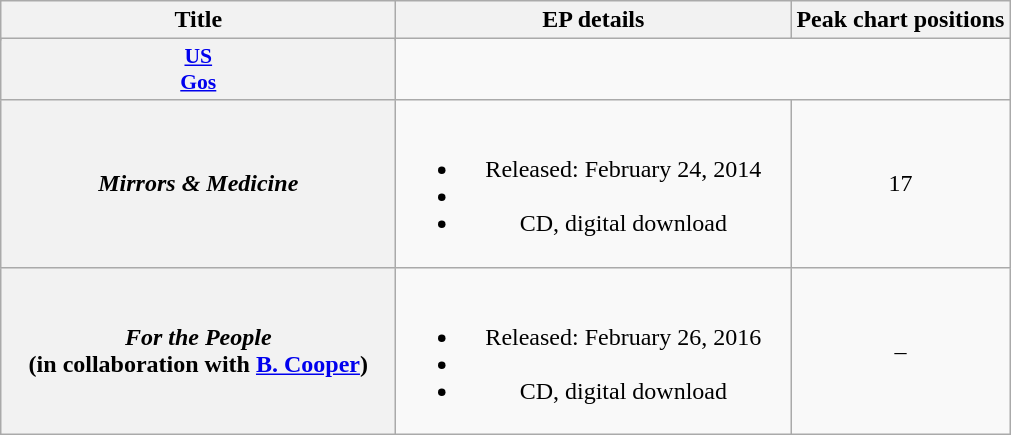<table class="wikitable plainrowheaders" style="text-align:center;">
<tr>
<th scope="col" rowspan="2" style="width:16em;">Title</th>
<th scope="col" rowspan="2" style="width:16em;">EP details</th>
<th scope="col" colspan="1">Peak chart positions</th>
</tr>
<tr>
</tr>
<tr>
<th style="width:3em; font-size:90%"><a href='#'>US<br>Gos</a></th>
</tr>
<tr>
<th scope="row"><em>Mirrors & Medicine</em></th>
<td><br><ul><li>Released: February 24, 2014</li><li></li><li>CD, digital download</li></ul></td>
<td>17</td>
</tr>
<tr>
<th scope="row"><em>For the People</em><br>(in collaboration with <a href='#'>B. Cooper</a>)</th>
<td><br><ul><li>Released: February 26, 2016</li><li></li><li>CD, digital download</li></ul></td>
<td>–</td>
</tr>
</table>
